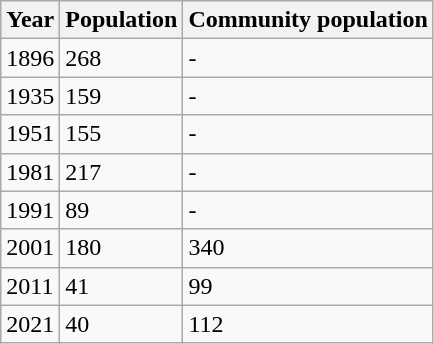<table class=wikitable>
<tr>
<th>Year</th>
<th>Population</th>
<th>Community population</th>
</tr>
<tr>
<td>1896</td>
<td>268</td>
<td>-</td>
</tr>
<tr>
<td>1935</td>
<td>159</td>
<td>-</td>
</tr>
<tr>
<td>1951</td>
<td>155</td>
<td>-</td>
</tr>
<tr>
<td>1981</td>
<td>217</td>
<td>-</td>
</tr>
<tr>
<td>1991</td>
<td>89</td>
<td>-</td>
</tr>
<tr>
<td>2001</td>
<td>180</td>
<td>340</td>
</tr>
<tr>
<td>2011</td>
<td>41</td>
<td>99</td>
</tr>
<tr>
<td>2021</td>
<td>40</td>
<td>112</td>
</tr>
</table>
